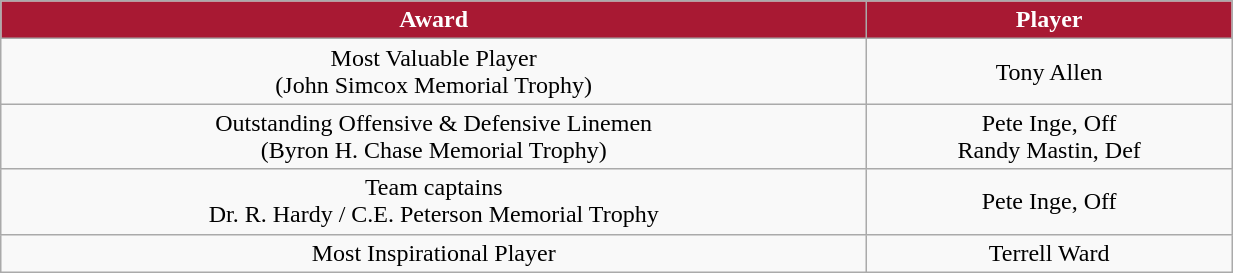<table class="wikitable" width="65%">
<tr>
<th style="background:#A81933;color:#FFFFFF;">Award</th>
<th style="background:#A81933;color:#FFFFFF;">Player</th>
</tr>
<tr align="center" bgcolor="">
<td>Most Valuable Player<br>(John Simcox Memorial Trophy)</td>
<td>Tony Allen</td>
</tr>
<tr align="center" bgcolor="">
<td>Outstanding Offensive & Defensive Linemen<br>(Byron H. Chase Memorial Trophy)</td>
<td>Pete Inge, Off<br>Randy Mastin, Def</td>
</tr>
<tr align="center" bgcolor="">
<td>Team captains<br>Dr. R. Hardy / C.E. Peterson Memorial Trophy</td>
<td>Pete Inge, Off<br></td>
</tr>
<tr align="center" bgcolor="">
<td>Most Inspirational Player</td>
<td>Terrell Ward</td>
</tr>
</table>
